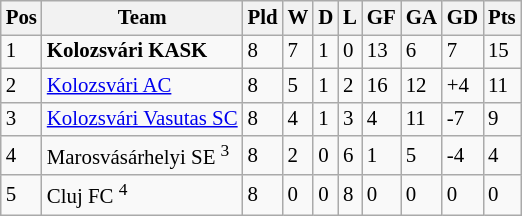<table class="wikitable sortable" style=" font-size: 87%;">
<tr>
<th>Pos</th>
<th>Team</th>
<th>Pld</th>
<th>W</th>
<th>D</th>
<th>L</th>
<th>GF</th>
<th>GA</th>
<th>GD</th>
<th>Pts</th>
</tr>
<tr>
<td>1</td>
<td><strong>Kolozsvári KASK</strong></td>
<td>8</td>
<td>7</td>
<td>1</td>
<td>0</td>
<td>13</td>
<td>6</td>
<td>7</td>
<td>15</td>
</tr>
<tr>
<td>2</td>
<td><a href='#'>Kolozsvári AC</a></td>
<td>8</td>
<td>5</td>
<td>1</td>
<td>2</td>
<td>16</td>
<td>12</td>
<td>+4</td>
<td>11</td>
</tr>
<tr>
<td>3</td>
<td><a href='#'>	Kolozsvári Vasutas SC</a></td>
<td>8</td>
<td>4</td>
<td>1</td>
<td>3</td>
<td>4</td>
<td>11</td>
<td>-7</td>
<td>9</td>
</tr>
<tr>
<td>4</td>
<td>Marosvásárhelyi SE <sup>3</sup></td>
<td>8</td>
<td>2</td>
<td>0</td>
<td>6</td>
<td>1</td>
<td>5</td>
<td>-4</td>
<td>4</td>
</tr>
<tr>
<td>5</td>
<td>Cluj FC <sup>4</sup></td>
<td>8</td>
<td>0</td>
<td>0</td>
<td>8</td>
<td>0</td>
<td>0</td>
<td>0</td>
<td>0</td>
</tr>
</table>
